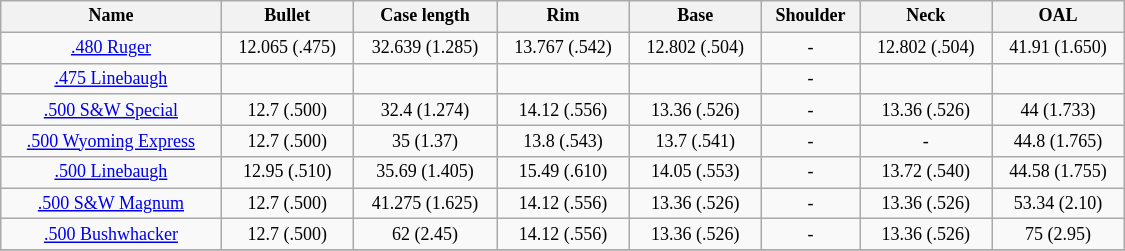<table class=wikitable style="font-size: 9pt; width:750px; text-align:center">
<tr>
<th>Name</th>
<th>Bullet</th>
<th>Case length</th>
<th>Rim</th>
<th>Base</th>
<th>Shoulder</th>
<th>Neck</th>
<th>OAL</th>
</tr>
<tr>
<td><a href='#'>.480 Ruger</a></td>
<td>12.065 (.475)</td>
<td>32.639 (1.285)</td>
<td>13.767 (.542)</td>
<td>12.802 (.504)</td>
<td>-</td>
<td>12.802 (.504)</td>
<td>41.91 (1.650)</td>
</tr>
<tr>
<td><a href='#'>.475 Linebaugh</a></td>
<td></td>
<td></td>
<td></td>
<td></td>
<td>-</td>
<td></td>
<td></td>
</tr>
<tr>
<td><a href='#'>.500 S&W Special</a></td>
<td>12.7 (.500)</td>
<td>32.4 (1.274)</td>
<td>14.12 (.556)</td>
<td>13.36 (.526)</td>
<td>-</td>
<td>13.36 (.526)</td>
<td>44 (1.733)</td>
</tr>
<tr>
<td><a href='#'>.500 Wyoming Express</a></td>
<td>12.7 (.500)</td>
<td>35 (1.37)</td>
<td>13.8 (.543)</td>
<td>13.7 (.541)</td>
<td>-</td>
<td>-</td>
<td>44.8 (1.765)</td>
</tr>
<tr>
<td><a href='#'>.500 Linebaugh</a></td>
<td>12.95 (.510)</td>
<td>35.69 (1.405)</td>
<td>15.49 (.610)</td>
<td>14.05 (.553)</td>
<td>-</td>
<td>13.72 (.540)</td>
<td>44.58 (1.755)</td>
</tr>
<tr>
<td><a href='#'>.500 S&W Magnum</a></td>
<td>12.7 (.500)</td>
<td>41.275 (1.625)</td>
<td>14.12 (.556)</td>
<td>13.36 (.526)</td>
<td>-</td>
<td>13.36 (.526)</td>
<td>53.34 (2.10)</td>
</tr>
<tr>
<td><a href='#'>.500 Bushwhacker</a></td>
<td>12.7 (.500)</td>
<td>62 (2.45)</td>
<td>14.12 (.556)</td>
<td>13.36 (.526)</td>
<td>-</td>
<td>13.36 (.526)</td>
<td>75 (2.95)</td>
</tr>
<tr>
</tr>
</table>
